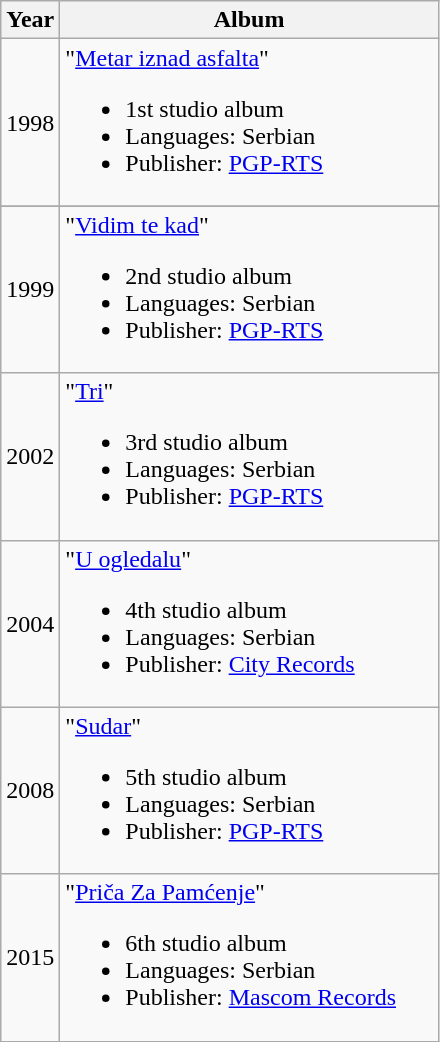<table class="wikitable">
<tr>
<th width="18" rowspan="1">Year</th>
<th width="245" rowspan="1">Album</th>
</tr>
<tr>
<td>1998</td>
<td>"<a href='#'>Metar iznad asfalta</a>"<br><ul><li>1st studio album</li><li>Languages: Serbian</li><li>Publisher: <a href='#'>PGP-RTS</a></li></ul></td>
</tr>
<tr>
</tr>
<tr bgcolor=|>
</tr>
<tr>
<td>1999</td>
<td>"<a href='#'>Vidim te kad</a>"<br><ul><li>2nd studio album</li><li>Languages: Serbian</li><li>Publisher: <a href='#'>PGP-RTS</a></li></ul></td>
</tr>
<tr>
<td>2002</td>
<td>"<a href='#'>Tri</a>"<br><ul><li>3rd studio album</li><li>Languages: Serbian</li><li>Publisher: <a href='#'>PGP-RTS</a></li></ul></td>
</tr>
<tr>
<td>2004</td>
<td>"<a href='#'>U ogledalu</a>"<br><ul><li>4th studio album</li><li>Languages: Serbian</li><li>Publisher: <a href='#'>City Records</a></li></ul></td>
</tr>
<tr>
<td>2008</td>
<td>"<a href='#'>Sudar</a>"<br><ul><li>5th studio album</li><li>Languages: Serbian</li><li>Publisher: <a href='#'>PGP-RTS</a></li></ul></td>
</tr>
<tr>
<td>2015</td>
<td>"<a href='#'>Priča Za Pamćenje</a>"<br><ul><li>6th studio album</li><li>Languages: Serbian</li><li>Publisher: <a href='#'>Mascom Records</a></li></ul></td>
</tr>
</table>
